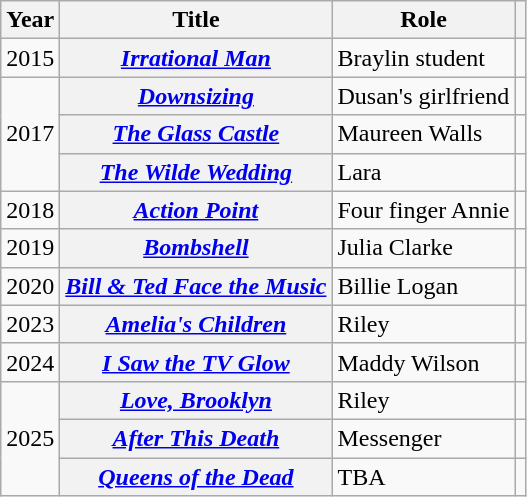<table class="wikitable plainrowheaders sortable";">
<tr>
<th scope="col">Year</th>
<th scope="col">Title</th>
<th class="unsortable">Role</th>
<th class="unsortable"></th>
</tr>
<tr>
<td>2015</td>
<th scope=row><em><a href='#'>Irrational Man</a></em></th>
<td>Braylin student</td>
<td></td>
</tr>
<tr>
<td rowspan="3">2017</td>
<th scope="row"><em><a href='#'>Downsizing</a></em></th>
<td>Dusan's girlfriend</td>
<td></td>
</tr>
<tr>
<th scope=row data-sort-value="Glass Castle, The"><em><a href='#'>The Glass Castle</a></em></th>
<td>Maureen Walls</td>
<td></td>
</tr>
<tr>
<th scope=row data-sort-value="Wilde Wedding, The"><em><a href='#'>The Wilde Wedding</a></em></th>
<td>Lara</td>
<td></td>
</tr>
<tr>
<td>2018</td>
<th scope=row><em><a href='#'>Action Point</a></em></th>
<td>Four finger Annie</td>
<td></td>
</tr>
<tr>
<td>2019</td>
<th scope=row><em><a href='#'>Bombshell</a></em></th>
<td>Julia Clarke</td>
<td></td>
</tr>
<tr>
<td>2020</td>
<th scope=row><em><a href='#'>Bill & Ted Face the Music</a></em></th>
<td>Billie Logan</td>
<td></td>
</tr>
<tr>
<td>2023</td>
<th scope=row><em><a href='#'>Amelia's Children</a></em></th>
<td>Riley</td>
<td></td>
</tr>
<tr>
<td>2024</td>
<th scope=row><em><a href='#'>I Saw the TV Glow</a></em></th>
<td>Maddy Wilson</td>
<td></td>
</tr>
<tr>
<td rowspan="3">2025</td>
<th scope=row><em><a href='#'>Love, Brooklyn</a></em></th>
<td>Riley</td>
<td></td>
</tr>
<tr>
<th scope=row><em><a href='#'>After This Death</a></em></th>
<td>Messenger</td>
<td></td>
</tr>
<tr>
<th scope=row><em><a href='#'>Queens of the Dead</a></em></th>
<td>TBA</td>
<td></td>
</tr>
</table>
